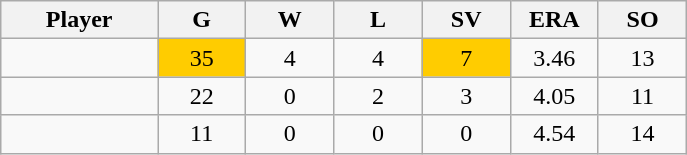<table class="wikitable sortable">
<tr>
<th bgcolor="#DDDDFF" width="16%">Player</th>
<th bgcolor="#DDDDFF" width="9%">G</th>
<th bgcolor="#DDDDFF" width="9%">W</th>
<th bgcolor="#DDDDFF" width="9%">L</th>
<th bgcolor="#DDDDFF" width="9%">SV</th>
<th bgcolor="#DDDDFF" width="9%">ERA</th>
<th bgcolor="#DDDDFF" width="9%">SO</th>
</tr>
<tr align="center">
<td></td>
<td bgcolor="#FFCC00">35</td>
<td>4</td>
<td>4</td>
<td bgcolor="#FFCC00">7</td>
<td>3.46</td>
<td>13</td>
</tr>
<tr align="center">
<td></td>
<td>22</td>
<td>0</td>
<td>2</td>
<td>3</td>
<td>4.05</td>
<td>11</td>
</tr>
<tr align="center">
<td></td>
<td>11</td>
<td>0</td>
<td>0</td>
<td>0</td>
<td>4.54</td>
<td>14</td>
</tr>
</table>
